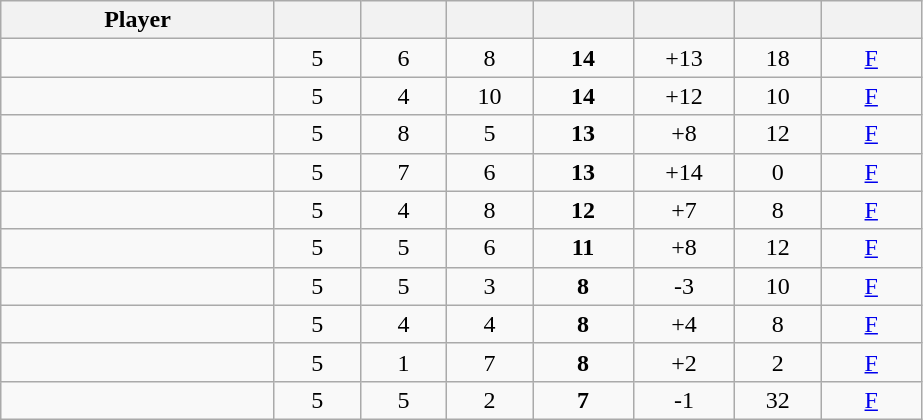<table class="wikitable sortable" style="text-align:center;">
<tr>
<th width="175px">Player</th>
<th width="50px"></th>
<th width="50px"></th>
<th width="50px"></th>
<th width="60px"></th>
<th width="60px"></th>
<th width="50px"></th>
<th width="60px"></th>
</tr>
<tr>
<td align="left"> </td>
<td>5</td>
<td>6</td>
<td>8</td>
<td><strong>14</strong></td>
<td>+13</td>
<td>18</td>
<td><a href='#'>F</a></td>
</tr>
<tr>
<td align="left"> </td>
<td>5</td>
<td>4</td>
<td>10</td>
<td><strong>14</strong></td>
<td>+12</td>
<td>10</td>
<td><a href='#'>F</a></td>
</tr>
<tr>
<td align="left"> </td>
<td>5</td>
<td>8</td>
<td>5</td>
<td><strong>13</strong></td>
<td>+8</td>
<td>12</td>
<td><a href='#'>F</a></td>
</tr>
<tr>
<td align="left"> </td>
<td>5</td>
<td>7</td>
<td>6</td>
<td><strong>13</strong></td>
<td>+14</td>
<td>0</td>
<td><a href='#'>F</a></td>
</tr>
<tr>
<td align="left"> </td>
<td>5</td>
<td>4</td>
<td>8</td>
<td><strong>12</strong></td>
<td>+7</td>
<td>8</td>
<td><a href='#'>F</a></td>
</tr>
<tr>
<td align="left"> </td>
<td>5</td>
<td>5</td>
<td>6</td>
<td><strong>11</strong></td>
<td>+8</td>
<td>12</td>
<td><a href='#'>F</a></td>
</tr>
<tr>
<td align="left"> </td>
<td>5</td>
<td>5</td>
<td>3</td>
<td><strong>8</strong></td>
<td>-3</td>
<td>10</td>
<td><a href='#'>F</a></td>
</tr>
<tr>
<td align="left"> </td>
<td>5</td>
<td>4</td>
<td>4</td>
<td><strong>8</strong></td>
<td>+4</td>
<td>8</td>
<td><a href='#'>F</a></td>
</tr>
<tr>
<td align="left"> </td>
<td>5</td>
<td>1</td>
<td>7</td>
<td><strong>8</strong></td>
<td>+2</td>
<td>2</td>
<td><a href='#'>F</a></td>
</tr>
<tr>
<td align="left"> </td>
<td>5</td>
<td>5</td>
<td>2</td>
<td><strong>7</strong></td>
<td>-1</td>
<td>32</td>
<td><a href='#'>F</a></td>
</tr>
</table>
